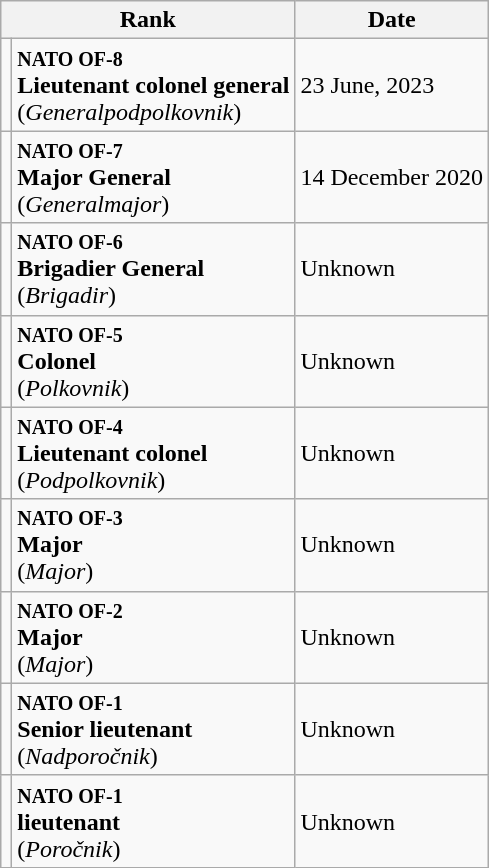<table class="wikitable">
<tr>
<th colspan="2">Rank</th>
<th>Date</th>
</tr>
<tr>
<td></td>
<td><small><strong>NATO OF-8</strong></small><br><strong>Lieutenant colonel general</strong><br>(<em>Generalpodpolkovnik</em>)</td>
<td>23 June, 2023</td>
</tr>
<tr>
<td></td>
<td><small><strong>NATO OF-7</strong></small><br><strong>Major General</strong><br>(<em>Generalmajor</em>)</td>
<td>14 December 2020</td>
</tr>
<tr>
<td></td>
<td><small><strong>NATO OF-6</strong></small><br><strong>Brigadier General</strong><br>(<em>Brigadir</em>)</td>
<td>Unknown</td>
</tr>
<tr>
<td></td>
<td><small><strong>NATO OF-5</strong></small><br><strong>Colonel</strong><br>(<em>Polkovnik</em>)</td>
<td>Unknown</td>
</tr>
<tr>
<td></td>
<td><small><strong>NATO OF-4</strong></small><br><strong>Lieutenant colonel</strong><br>(<em>Podpolkovnik</em>)</td>
<td>Unknown</td>
</tr>
<tr>
<td></td>
<td><small><strong>NATO OF-3</strong></small><br><strong>Major</strong><br>(<em>Major</em>)</td>
<td>Unknown</td>
</tr>
<tr>
<td></td>
<td><small><strong>NATO OF-2</strong></small><br><strong>Major</strong><br>(<em>Major</em>)</td>
<td>Unknown</td>
</tr>
<tr>
<td></td>
<td><small><strong>NATO OF-1</strong></small><br><strong>Senior lieutenant</strong><br>(<em>Nadporočnik</em>)</td>
<td>Unknown</td>
</tr>
<tr>
<td></td>
<td><small><strong>NATO OF-1</strong></small><br><strong>lieutenant</strong><br>(<em>Poročnik</em>)</td>
<td>Unknown</td>
</tr>
</table>
